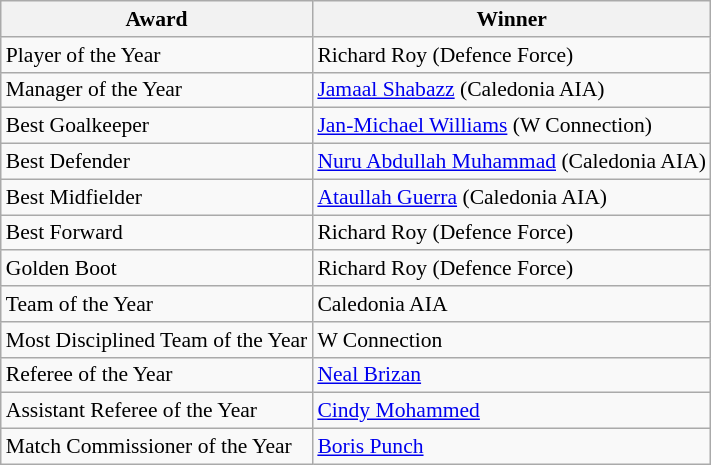<table class="wikitable" style="font-size:90%;">
<tr>
<th rowspan="1">Award</th>
<th rowspan="1">Winner</th>
</tr>
<tr>
<td>Player of the Year</td>
<td> Richard Roy (Defence Force)</td>
</tr>
<tr>
<td>Manager of the Year</td>
<td> <a href='#'>Jamaal Shabazz</a> (Caledonia AIA)</td>
</tr>
<tr>
<td>Best Goalkeeper</td>
<td> <a href='#'>Jan-Michael Williams</a> (W Connection)</td>
</tr>
<tr>
<td>Best Defender</td>
<td> <a href='#'>Nuru Abdullah Muhammad</a> (Caledonia AIA)</td>
</tr>
<tr>
<td>Best Midfielder</td>
<td> <a href='#'>Ataullah Guerra</a> (Caledonia AIA)</td>
</tr>
<tr>
<td>Best Forward</td>
<td> Richard Roy (Defence Force)</td>
</tr>
<tr>
<td>Golden Boot</td>
<td> Richard Roy (Defence Force)</td>
</tr>
<tr>
<td>Team of the Year</td>
<td>Caledonia AIA</td>
</tr>
<tr>
<td>Most Disciplined Team of the Year</td>
<td>W Connection</td>
</tr>
<tr>
<td>Referee of the Year</td>
<td><a href='#'>Neal Brizan</a></td>
</tr>
<tr>
<td>Assistant Referee of the Year</td>
<td><a href='#'>Cindy Mohammed</a></td>
</tr>
<tr>
<td>Match Commissioner of the Year</td>
<td><a href='#'>Boris Punch</a></td>
</tr>
</table>
